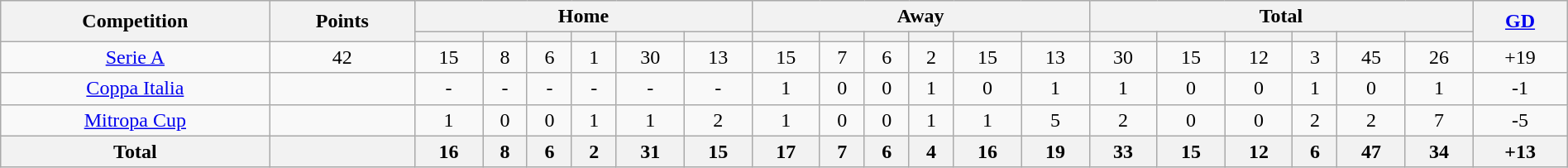<table class="wikitable" style="width:100%;margin:auto;clear:both;text-align:center;">
<tr>
<th rowspan="2">Competition</th>
<th rowspan="2">Points</th>
<th colspan="6">Home</th>
<th colspan="6">Away</th>
<th colspan="6">Total</th>
<th rowspan="2"><a href='#'>GD</a></th>
</tr>
<tr>
<th></th>
<th></th>
<th></th>
<th></th>
<th></th>
<th></th>
<th></th>
<th></th>
<th></th>
<th></th>
<th></th>
<th></th>
<th></th>
<th></th>
<th></th>
<th></th>
<th></th>
<th></th>
</tr>
<tr>
<td><a href='#'>Serie A</a></td>
<td>42</td>
<td>15</td>
<td>8</td>
<td>6</td>
<td>1</td>
<td>30</td>
<td>13</td>
<td>15</td>
<td>7</td>
<td>6</td>
<td>2</td>
<td>15</td>
<td>13</td>
<td>30</td>
<td>15</td>
<td>12</td>
<td>3</td>
<td>45</td>
<td>26</td>
<td>+19</td>
</tr>
<tr>
<td><a href='#'>Coppa Italia</a></td>
<td></td>
<td>-</td>
<td>-</td>
<td>-</td>
<td>-</td>
<td>-</td>
<td>-</td>
<td>1</td>
<td>0</td>
<td>0</td>
<td>1</td>
<td>0</td>
<td>1</td>
<td>1</td>
<td>0</td>
<td>0</td>
<td>1</td>
<td>0</td>
<td>1</td>
<td>-1</td>
</tr>
<tr>
<td><a href='#'>Mitropa Cup</a></td>
<td></td>
<td>1</td>
<td>0</td>
<td>0</td>
<td>1</td>
<td>1</td>
<td>2</td>
<td>1</td>
<td>0</td>
<td>0</td>
<td>1</td>
<td>1</td>
<td>5</td>
<td>2</td>
<td>0</td>
<td>0</td>
<td>2</td>
<td>2</td>
<td>7</td>
<td>-5</td>
</tr>
<tr>
<th>Total</th>
<th></th>
<th>16</th>
<th>8</th>
<th>6</th>
<th>2</th>
<th>31</th>
<th>15</th>
<th>17</th>
<th>7</th>
<th>6</th>
<th>4</th>
<th>16</th>
<th>19</th>
<th>33</th>
<th>15</th>
<th>12</th>
<th>6</th>
<th>47</th>
<th>34</th>
<th>+13</th>
</tr>
</table>
